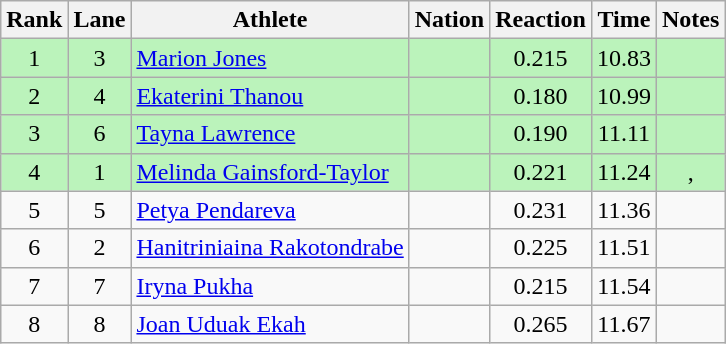<table class="wikitable sortable" style="text-align:center">
<tr>
<th>Rank</th>
<th>Lane</th>
<th>Athlete</th>
<th>Nation</th>
<th>Reaction</th>
<th>Time</th>
<th>Notes</th>
</tr>
<tr bgcolor = "bbf3bb">
<td align="center">1</td>
<td align="center">3</td>
<td align="left"><a href='#'>Marion Jones</a></td>
<td align="left"></td>
<td align="center">0.215</td>
<td align="center">10.83</td>
<td align="center"></td>
</tr>
<tr bgcolor = "bbf3bb">
<td align="center">2</td>
<td align="center">4</td>
<td align="left"><a href='#'>Ekaterini Thanou</a></td>
<td align="left"></td>
<td align="center">0.180</td>
<td align="center">10.99</td>
<td align="center"></td>
</tr>
<tr bgcolor = "bbf3bb">
<td align="center">3</td>
<td align="center">6</td>
<td align="left"><a href='#'>Tayna Lawrence</a></td>
<td align="left"></td>
<td align="center">0.190</td>
<td align="center">11.11</td>
<td align="center"></td>
</tr>
<tr bgcolor = "bbf3bb">
<td align="center">4</td>
<td align="center">1</td>
<td align="left"><a href='#'>Melinda Gainsford-Taylor</a></td>
<td align="left"></td>
<td align="center">0.221</td>
<td align="center">11.24</td>
<td align="center">, </td>
</tr>
<tr>
<td align="center">5</td>
<td align="center">5</td>
<td align="left"><a href='#'>Petya Pendareva</a></td>
<td align="left"></td>
<td align="center">0.231</td>
<td align="center">11.36</td>
<td align="center"></td>
</tr>
<tr>
<td align="center">6</td>
<td align="center">2</td>
<td align="left"><a href='#'>Hanitriniaina Rakotondrabe</a></td>
<td align="left"></td>
<td align="center">0.225</td>
<td align="center">11.51</td>
<td align="center"></td>
</tr>
<tr>
<td align="center">7</td>
<td align="center">7</td>
<td align="left"><a href='#'>Iryna Pukha</a></td>
<td align="left"></td>
<td align="center">0.215</td>
<td align="center">11.54</td>
<td align="center"></td>
</tr>
<tr>
<td align="center">8</td>
<td align="center">8</td>
<td align="left"><a href='#'>Joan Uduak Ekah</a></td>
<td align="left"></td>
<td align="center">0.265</td>
<td align="center">11.67</td>
<td align="center"></td>
</tr>
</table>
